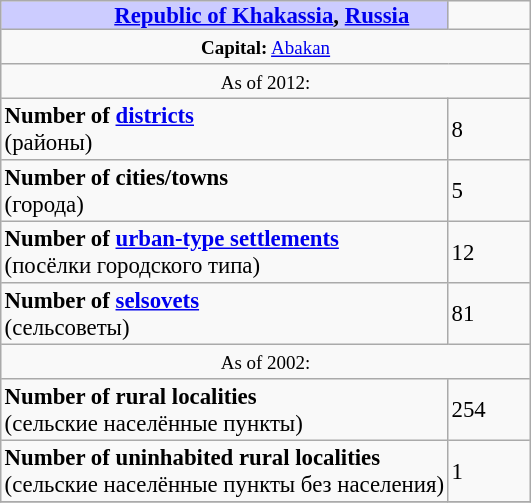<table border=1 align="right" cellpadding=2 cellspacing=0 style="margin: 0 0 1em 1em; background: #f9f9f9; border: 1px #aaa solid; border-collapse: collapse; font-size: 95%;">
<tr>
<th bgcolor="#ccccff" style="padding:0 0 0 50px;"><a href='#'>Republic of Khakassia</a>, <a href='#'>Russia</a></th>
<td width="50px"></td>
</tr>
<tr>
<td colspan=2 align="center"><small><strong>Capital:</strong> <a href='#'>Abakan</a></small></td>
</tr>
<tr>
<td colspan=2 align="center"><small>As of 2012:</small></td>
</tr>
<tr>
<td><strong>Number of <a href='#'>districts</a></strong><br>(районы)</td>
<td>8</td>
</tr>
<tr>
<td><strong>Number of cities/towns</strong><br>(города)</td>
<td>5</td>
</tr>
<tr>
<td><strong>Number of <a href='#'>urban-type settlements</a></strong><br>(посёлки городского типа)</td>
<td>12</td>
</tr>
<tr>
<td><strong>Number of <a href='#'>selsovets</a></strong><br>(сельсоветы)</td>
<td>81</td>
</tr>
<tr>
<td colspan=2 align="center"><small>As of 2002:</small></td>
</tr>
<tr>
<td><strong>Number of rural localities</strong><br>(сельские населённые пункты)</td>
<td>254</td>
</tr>
<tr>
<td><strong>Number of uninhabited rural localities</strong><br>(сельские населённые пункты без населения)</td>
<td>1</td>
</tr>
<tr>
</tr>
</table>
